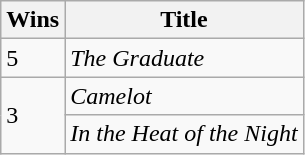<table class="wikitable">
<tr>
<th>Wins</th>
<th>Title</th>
</tr>
<tr>
<td>5</td>
<td><em>The Graduate</em></td>
</tr>
<tr>
<td rowspan="2">3</td>
<td><em>Camelot</em></td>
</tr>
<tr>
<td><em>In the Heat of the Night</em></td>
</tr>
</table>
